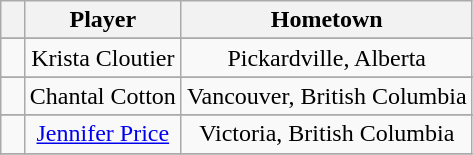<table class="wikitable" style="text-align:center">
<tr>
<th width=5%></th>
<th !width=10%>Player</th>
<th !width=10%>Hometown</th>
</tr>
<tr>
</tr>
<tr>
<td></td>
<td>Krista Cloutier</td>
<td>Pickardville, Alberta</td>
</tr>
<tr>
</tr>
<tr>
<td></td>
<td>Chantal Cotton</td>
<td>Vancouver, British Columbia</td>
</tr>
<tr>
</tr>
<tr>
<td></td>
<td><a href='#'>Jennifer Price</a></td>
<td>Victoria, British Columbia</td>
</tr>
<tr>
</tr>
</table>
